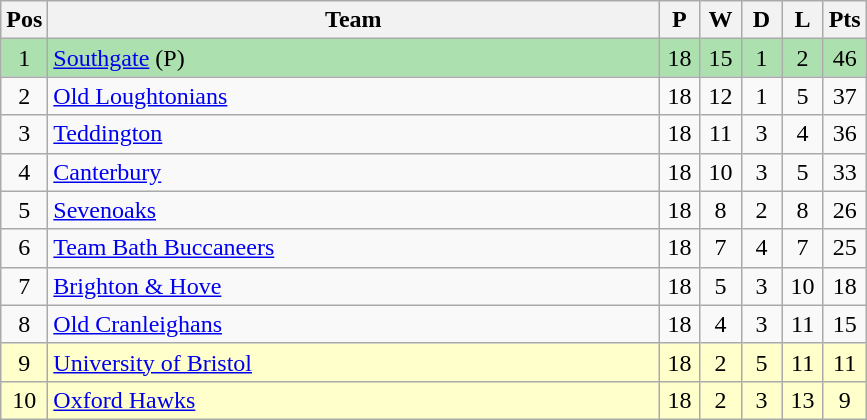<table class="wikitable" style="font-size: 100%">
<tr>
<th width=20>Pos</th>
<th width=400>Team</th>
<th width=20>P</th>
<th width=20>W</th>
<th width=20>D</th>
<th width=20>L</th>
<th width=20>Pts</th>
</tr>
<tr align=center style="background:#ACE1AF;">
<td>1</td>
<td align="left"><a href='#'>Southgate</a> (P)</td>
<td>18</td>
<td>15</td>
<td>1</td>
<td>2</td>
<td>46</td>
</tr>
<tr align=center>
<td>2</td>
<td align="left"><a href='#'>Old Loughtonians</a></td>
<td>18</td>
<td>12</td>
<td>1</td>
<td>5</td>
<td>37</td>
</tr>
<tr align=center>
<td>3</td>
<td align="left"><a href='#'>Teddington</a></td>
<td>18</td>
<td>11</td>
<td>3</td>
<td>4</td>
<td>36</td>
</tr>
<tr align=center>
<td>4</td>
<td align="left"><a href='#'>Canterbury</a></td>
<td>18</td>
<td>10</td>
<td>3</td>
<td>5</td>
<td>33</td>
</tr>
<tr align=center>
<td>5</td>
<td align="left"><a href='#'>Sevenoaks</a></td>
<td>18</td>
<td>8</td>
<td>2</td>
<td>8</td>
<td>26</td>
</tr>
<tr align=center>
<td>6</td>
<td align="left"><a href='#'>Team Bath Buccaneers</a></td>
<td>18</td>
<td>7</td>
<td>4</td>
<td>7</td>
<td>25</td>
</tr>
<tr align=center>
<td>7</td>
<td align="left"><a href='#'>Brighton & Hove</a></td>
<td>18</td>
<td>5</td>
<td>3</td>
<td>10</td>
<td>18</td>
</tr>
<tr align=center>
<td>8</td>
<td align="left"><a href='#'>Old Cranleighans</a></td>
<td>18</td>
<td>4</td>
<td>3</td>
<td>11</td>
<td>15</td>
</tr>
<tr align=center style="background: #ffffcc;">
<td>9</td>
<td align="left"><a href='#'>University of Bristol</a></td>
<td>18</td>
<td>2</td>
<td>5</td>
<td>11</td>
<td>11</td>
</tr>
<tr align=center style="background: #ffffcc;">
<td>10</td>
<td align="left"><a href='#'>Oxford Hawks</a></td>
<td>18</td>
<td>2</td>
<td>3</td>
<td>13</td>
<td>9</td>
</tr>
</table>
